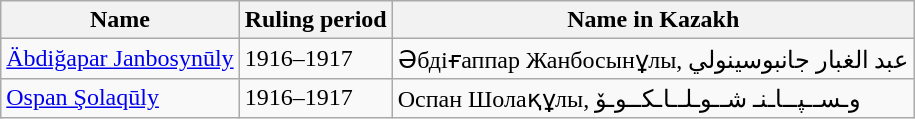<table class="wikitable" border="1">
<tr>
<th>Name</th>
<th>Ruling period</th>
<th>Name in Kazakh</th>
</tr>
<tr>
<td><a href='#'>Äbdiğapar Janbosynūly</a></td>
<td>1916–1917</td>
<td>Әбдіғаппар Жанбосынұлы, عبد الغبار جانبوسينولي</td>
</tr>
<tr>
<td><a href='#'>Ospan Şolaqūly</a></td>
<td>1916–1917</td>
<td>Оспан Шолақұлы, وـســپــاـنـ شــوـلــاـكــوـۆ</td>
</tr>
</table>
